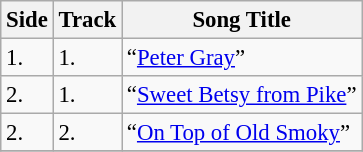<table class="wikitable" style="font-size:95%;">
<tr>
<th>Side</th>
<th>Track</th>
<th>Song Title</th>
</tr>
<tr>
<td>1.</td>
<td>1.</td>
<td>“<a href='#'>Peter Gray</a>”</td>
</tr>
<tr>
<td>2.</td>
<td>1.</td>
<td>“<a href='#'>Sweet Betsy from Pike</a>”</td>
</tr>
<tr>
<td>2.</td>
<td>2.</td>
<td>“<a href='#'>On Top of Old Smoky</a>”</td>
</tr>
<tr>
</tr>
</table>
